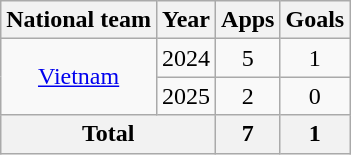<table class="wikitable" style="text-align: center;">
<tr>
<th>National team</th>
<th>Year</th>
<th>Apps</th>
<th>Goals</th>
</tr>
<tr>
<td rowspan="2"><a href='#'>Vietnam</a></td>
<td>2024</td>
<td>5</td>
<td>1</td>
</tr>
<tr>
<td>2025</td>
<td>2</td>
<td>0</td>
</tr>
<tr>
<th colspan=2>Total</th>
<th>7</th>
<th>1</th>
</tr>
</table>
